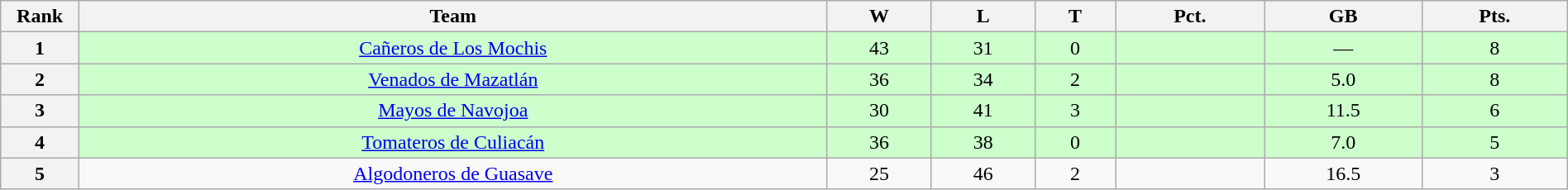<table class="wikitable plainrowheaders" width="100%" style="text-align:center;">
<tr>
<th scope="col" width="5%">Rank</th>
<th>Team</th>
<th>W</th>
<th>L</th>
<th>T</th>
<th>Pct.</th>
<th>GB</th>
<th>Pts.</th>
</tr>
<tr style="background-color:#ccffcc;">
<th>1</th>
<td><a href='#'>Cañeros de Los Mochis</a></td>
<td>43</td>
<td>31</td>
<td>0</td>
<td></td>
<td>—</td>
<td>8</td>
</tr>
<tr style="background-color:#ccffcc;">
<th>2</th>
<td><a href='#'>Venados de Mazatlán</a></td>
<td>36</td>
<td>34</td>
<td>2</td>
<td></td>
<td>5.0</td>
<td>8</td>
</tr>
<tr style="background-color:#ccffcc;">
<th>3</th>
<td><a href='#'>Mayos de Navojoa</a></td>
<td>30</td>
<td>41</td>
<td>3</td>
<td></td>
<td>11.5</td>
<td>6</td>
</tr>
<tr style="background-color:#ccffcc;">
<th>4</th>
<td><a href='#'>Tomateros de Culiacán</a></td>
<td>36</td>
<td>38</td>
<td>0</td>
<td></td>
<td>7.0</td>
<td>5</td>
</tr>
<tr>
<th>5</th>
<td><a href='#'>Algodoneros de Guasave</a></td>
<td>25</td>
<td>46</td>
<td>2</td>
<td></td>
<td>16.5</td>
<td>3</td>
</tr>
</table>
